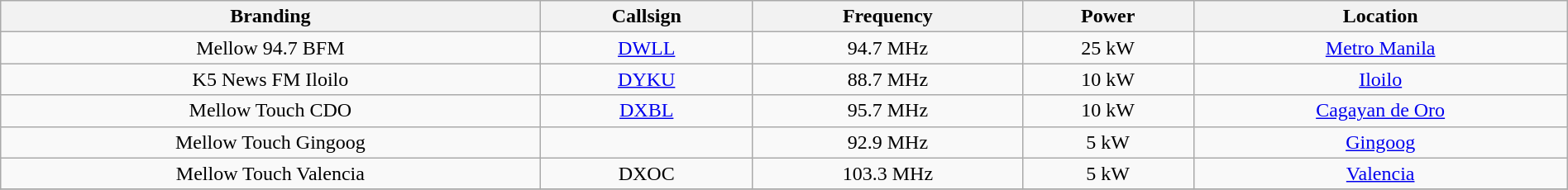<table class="wikitable" style="width:100%; text-align:center;"style="width:100%; text-align:center;">
<tr>
<th>Branding</th>
<th>Callsign</th>
<th>Frequency</th>
<th>Power</th>
<th>Location</th>
</tr>
<tr>
<td>Mellow 94.7 BFM</td>
<td><a href='#'>DWLL</a></td>
<td>94.7 MHz</td>
<td>25 kW</td>
<td><a href='#'>Metro Manila</a></td>
</tr>
<tr>
<td>K5 News FM Iloilo</td>
<td><a href='#'>DYKU</a></td>
<td>88.7 MHz</td>
<td>10 kW</td>
<td><a href='#'>Iloilo</a></td>
</tr>
<tr>
<td>Mellow Touch CDO</td>
<td><a href='#'>DXBL</a></td>
<td>95.7 MHz</td>
<td>10 kW</td>
<td><a href='#'>Cagayan de Oro</a></td>
</tr>
<tr>
<td>Mellow Touch Gingoog</td>
<td></td>
<td>92.9 MHz</td>
<td>5 kW</td>
<td><a href='#'>Gingoog</a></td>
</tr>
<tr>
<td>Mellow Touch Valencia</td>
<td>DXOC</td>
<td>103.3 MHz</td>
<td>5 kW</td>
<td><a href='#'>Valencia</a></td>
</tr>
<tr>
</tr>
</table>
